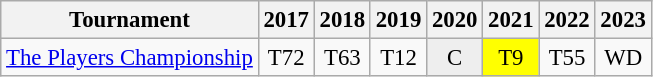<table class="wikitable" style="font-size:95%;text-align:center;">
<tr>
<th>Tournament</th>
<th>2017</th>
<th>2018</th>
<th>2019</th>
<th>2020</th>
<th>2021</th>
<th>2022</th>
<th>2023</th>
</tr>
<tr>
<td align=left><a href='#'>The Players Championship</a></td>
<td>T72</td>
<td>T63</td>
<td>T12</td>
<td style="background:#eeeeee;">C</td>
<td style="background:yellow;">T9</td>
<td>T55</td>
<td>WD</td>
</tr>
</table>
